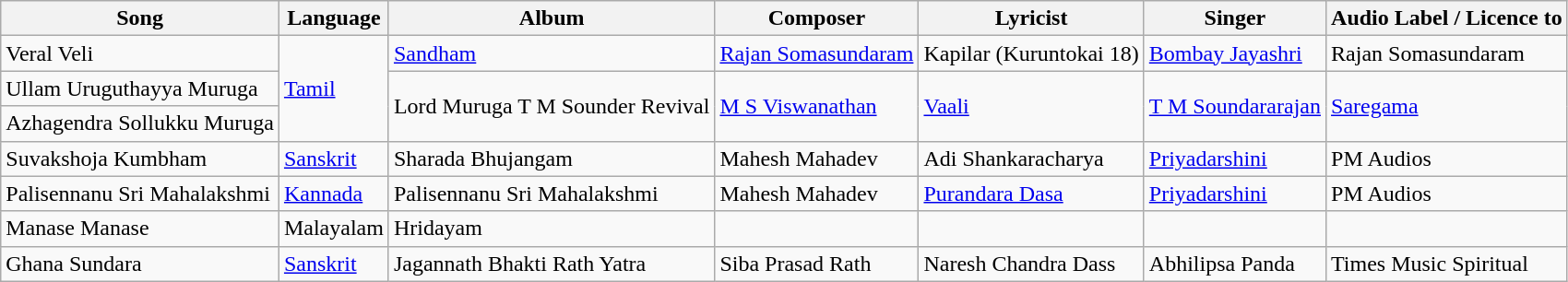<table class="wikitable">
<tr>
<th>Song</th>
<th>Language</th>
<th>Album</th>
<th>Composer</th>
<th>Lyricist</th>
<th>Singer</th>
<th>Audio Label / Licence to</th>
</tr>
<tr>
<td>Veral Veli</td>
<td rowspan=3><a href='#'>Tamil</a></td>
<td><a href='#'>Sandham</a></td>
<td><a href='#'>Rajan Somasundaram</a></td>
<td>Kapilar (Kuruntokai 18)</td>
<td><a href='#'>Bombay Jayashri</a></td>
<td>Rajan Somasundaram</td>
</tr>
<tr>
<td>Ullam Uruguthayya Muruga</td>
<td Rowspan=2>Lord Muruga T M Sounder Revival</td>
<td Rowspan=2><a href='#'>M S Viswanathan</a></td>
<td Rowspan=2><a href='#'>Vaali</a></td>
<td Rowspan=2><a href='#'>T M Soundararajan</a></td>
<td Rowspan=2><a href='#'>Saregama</a></td>
</tr>
<tr>
<td>Azhagendra Sollukku Muruga</td>
</tr>
<tr>
<td>Suvakshoja Kumbham</td>
<td><a href='#'>Sanskrit</a></td>
<td>Sharada Bhujangam</td>
<td>Mahesh Mahadev</td>
<td>Adi Shankaracharya</td>
<td><a href='#'>Priyadarshini</a></td>
<td>PM Audios</td>
</tr>
<tr>
<td>Palisennanu Sri Mahalakshmi</td>
<td><a href='#'>Kannada</a></td>
<td>Palisennanu Sri Mahalakshmi</td>
<td>Mahesh Mahadev</td>
<td><a href='#'>Purandara Dasa</a></td>
<td><a href='#'>Priyadarshini</a></td>
<td>PM Audios</td>
</tr>
<tr>
<td>Manase Manase</td>
<td>Malayalam</td>
<td>Hridayam</td>
<td></td>
<td></td>
<td></td>
<td></td>
</tr>
<tr>
<td>Ghana Sundara</td>
<td><a href='#'>Sanskrit</a></td>
<td>Jagannath Bhakti Rath Yatra</td>
<td>Siba Prasad Rath</td>
<td>Naresh Chandra Dass</td>
<td>Abhilipsa Panda</td>
<td>Times Music Spiritual</td>
</tr>
</table>
